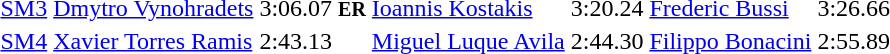<table>
<tr>
<td><a href='#'>SM3</a></td>
<td><a href='#'>Dmytro Vynohradets</a><br></td>
<td>3:06.07 <small><strong>ER</strong></small></td>
<td><a href='#'>Ioannis Kostakis</a><br></td>
<td>3:20.24</td>
<td><a href='#'>Frederic Bussi</a><br></td>
<td>3:26.66</td>
</tr>
<tr>
<td><a href='#'>SM4</a></td>
<td><a href='#'>Xavier Torres Ramis</a><br></td>
<td>2:43.13</td>
<td><a href='#'>Miguel Luque Avila</a><br></td>
<td>2:44.30</td>
<td><a href='#'>Filippo Bonacini</a><br></td>
<td>2:55.89</td>
</tr>
</table>
